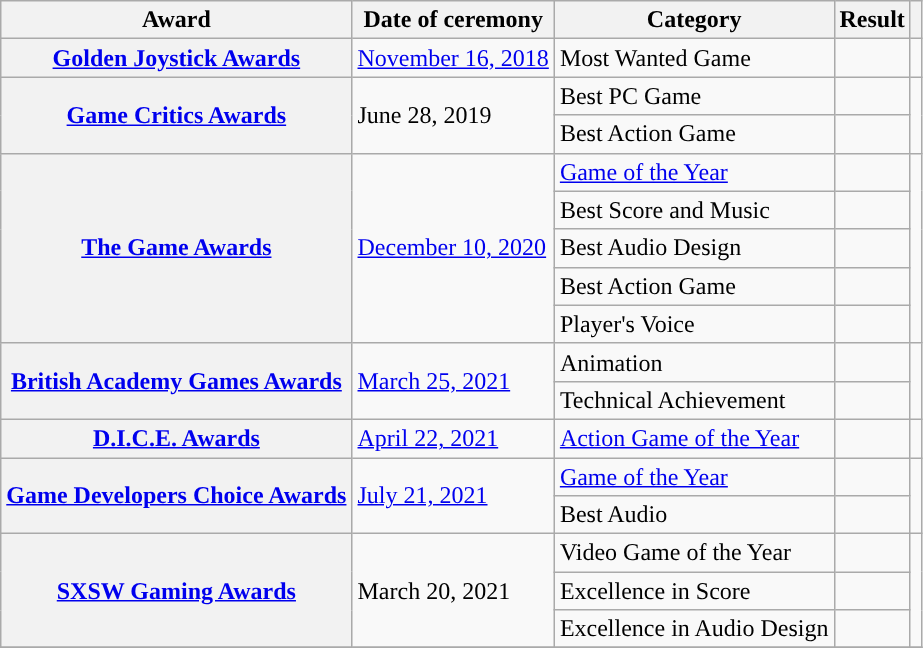<table class="wikitable plainrowheaders sortable" width="auto">
<tr>
<th scope="col">Award</th>
<th scope="col">Date of ceremony</th>
<th scope="col">Category</th>
<th scope="col">Result</th>
<th scope="col" class="unsortable"></th>
</tr>
<tr>
<th scope="row"><a href='#'>Golden Joystick Awards</a></th>
<td><a href='#'>November 16, 2018</a></td>
<td>Most Wanted Game</td>
<td></td>
<td style="text-align:center;"></td>
</tr>
<tr>
<th scope="row" rowspan=2><a href='#'>Game Critics Awards</a></th>
<td rowspan=2>June 28, 2019</td>
<td>Best PC Game</td>
<td></td>
<td rowspan="2" style="text-align:center;"></td>
</tr>
<tr>
<td>Best Action Game</td>
<td></td>
</tr>
<tr>
<th scope="row" rowspan=5><a href='#'>The Game Awards</a></th>
<td rowspan="5"><a href='#'>December 10, 2020</a></td>
<td><a href='#'>Game of the Year</a></td>
<td></td>
<td rowspan="5" style="text-align:center;"></td>
</tr>
<tr>
<td>Best Score and Music</td>
<td></td>
</tr>
<tr>
<td>Best Audio Design</td>
<td></td>
</tr>
<tr>
<td>Best Action Game</td>
<td></td>
</tr>
<tr>
<td>Player's Voice</td>
<td></td>
</tr>
<tr>
<th scope="row" rowspan=2><a href='#'>British Academy Games Awards</a></th>
<td rowspan="2"><a href='#'>March 25, 2021</a></td>
<td>Animation</td>
<td></td>
<td rowspan="2" style="text-align:center;"></td>
</tr>
<tr>
<td>Technical Achievement</td>
<td></td>
</tr>
<tr>
<th scope="row"><a href='#'>D.I.C.E. Awards</a></th>
<td><a href='#'>April 22, 2021</a></td>
<td><a href='#'>Action Game of the Year</a></td>
<td></td>
<td style="text-align:center;"></td>
</tr>
<tr>
<th scope="row" rowspan=2><a href='#'>Game Developers Choice Awards</a></th>
<td rowspan="2"><a href='#'>July 21, 2021</a></td>
<td><a href='#'>Game of the Year</a></td>
<td></td>
<td rowspan="2" style="text-align:center;"></td>
</tr>
<tr>
<td>Best Audio</td>
<td></td>
</tr>
<tr>
<th scope="row" rowspan="3"><a href='#'>SXSW Gaming Awards</a></th>
<td rowspan="3">March 20, 2021</td>
<td>Video Game of the Year</td>
<td></td>
<td style="text-align:center;" rowspan="3"></td>
</tr>
<tr>
<td>Excellence in Score</td>
<td></td>
</tr>
<tr>
<td>Excellence in Audio Design</td>
<td></td>
</tr>
<tr>
</tr>
</table>
